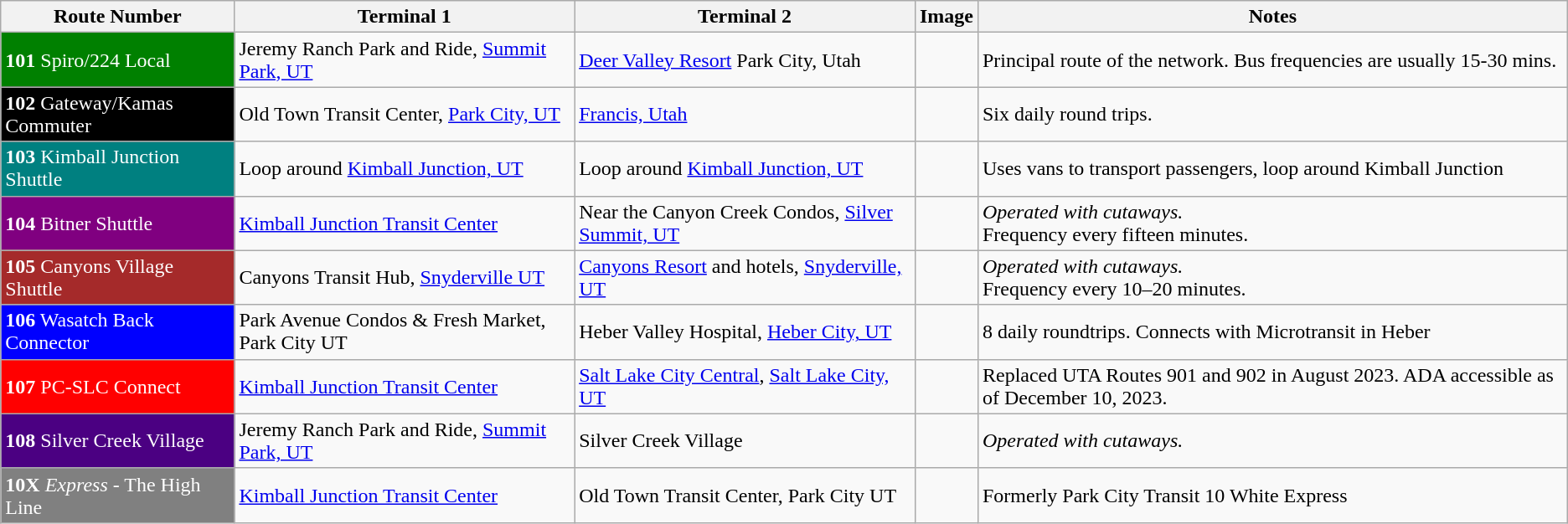<table class="wikitable">
<tr>
<th>Route Number</th>
<th>Terminal 1</th>
<th>Terminal 2</th>
<th>Image</th>
<th>Notes</th>
</tr>
<tr>
<td style="background:green; color:white;"><strong>101</strong> Spiro/224 Local</td>
<td>Jeremy Ranch Park and Ride, <a href='#'>Summit Park, UT</a></td>
<td><a href='#'>Deer Valley Resort</a> Park City, Utah</td>
<td></td>
<td>Principal route of the network. Bus frequencies are usually 15-30 mins.</td>
</tr>
<tr>
<td style="background:Black; color:white;"><strong>102</strong> Gateway/Kamas Commuter</td>
<td>Old Town Transit Center, <a href='#'>Park City, UT</a></td>
<td><a href='#'>Francis, Utah</a></td>
<td></td>
<td>Six daily round trips.</td>
</tr>
<tr>
<td style="background:teal; color:white;"><strong>103</strong> Kimball Junction Shuttle</td>
<td>Loop around <a href='#'>Kimball Junction, UT</a></td>
<td>Loop around <a href='#'>Kimball Junction, UT</a></td>
<td></td>
<td>Uses vans to transport passengers, loop around Kimball Junction</td>
</tr>
<tr>
<td style="background:purple; color:white;"><strong>104</strong> Bitner Shuttle</td>
<td><a href='#'>Kimball Junction Transit Center</a></td>
<td>Near the Canyon Creek Condos, <a href='#'>Silver Summit, UT</a></td>
<td></td>
<td><em>Operated with cutaways.</em><br>Frequency every fifteen minutes.</td>
</tr>
<tr>
<td style="background:Brown; color:white;"><strong>105</strong> Canyons Village Shuttle</td>
<td>Canyons Transit Hub, <a href='#'>Snyderville UT</a></td>
<td><a href='#'>Canyons Resort</a> and hotels, <a href='#'>Snyderville, UT</a></td>
<td></td>
<td><em>Operated with cutaways.</em><br>Frequency every 10–20 minutes.</td>
</tr>
<tr>
<td style="background:Blue; color:white;"><strong>106</strong> Wasatch Back Connector</td>
<td>Park Avenue Condos & Fresh Market, Park City UT</td>
<td>Heber Valley Hospital, <a href='#'>Heber City, UT</a></td>
<td></td>
<td>8 daily roundtrips. Connects with Microtransit in Heber</td>
</tr>
<tr>
<td style="background:Red; color:white;"><strong>107</strong> PC-SLC Connect</td>
<td><a href='#'>Kimball Junction Transit Center</a></td>
<td><a href='#'>Salt Lake City Central</a>, <a href='#'>Salt Lake City, UT</a></td>
<td></td>
<td>Replaced UTA Routes 901 and 902 in August 2023.  ADA accessible as of December 10, 2023.</td>
</tr>
<tr>
<td style="background:indigo; color:white;"><strong>108</strong> Silver Creek Village</td>
<td>Jeremy Ranch Park and Ride, <a href='#'>Summit Park, UT</a></td>
<td>Silver Creek Village</td>
<td></td>
<td><em>Operated with cutaways.</em></td>
</tr>
<tr>
<td style="background:grey; color:white;"><strong>10X</strong> <em>Express</em> - The High Line</td>
<td><a href='#'>Kimball Junction Transit Center</a></td>
<td>Old Town Transit Center, Park City UT</td>
<td></td>
<td>Formerly Park City Transit 10 White Express</td>
</tr>
</table>
